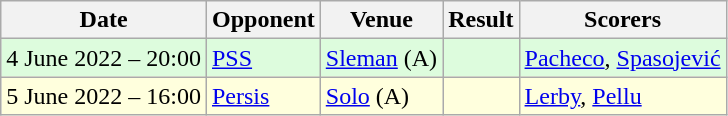<table class="wikitable">
<tr>
<th>Date</th>
<th>Opponent</th>
<th>Venue</th>
<th>Result</th>
<th>Scorers</th>
</tr>
<tr bgcolor = "#DDFCDD">
<td>4 June 2022 – 20:00</td>
<td><a href='#'>PSS</a></td>
<td><a href='#'>Sleman</a> (A)</td>
<td></td>
<td><a href='#'>Pacheco</a>, <a href='#'>Spasojević</a></td>
</tr>
<tr bgcolor = "#FFFFDD">
<td>5 June 2022 – 16:00</td>
<td><a href='#'>Persis</a></td>
<td><a href='#'>Solo</a> (A)</td>
<td></td>
<td><a href='#'>Lerby</a>, <a href='#'>Pellu</a></td>
</tr>
</table>
